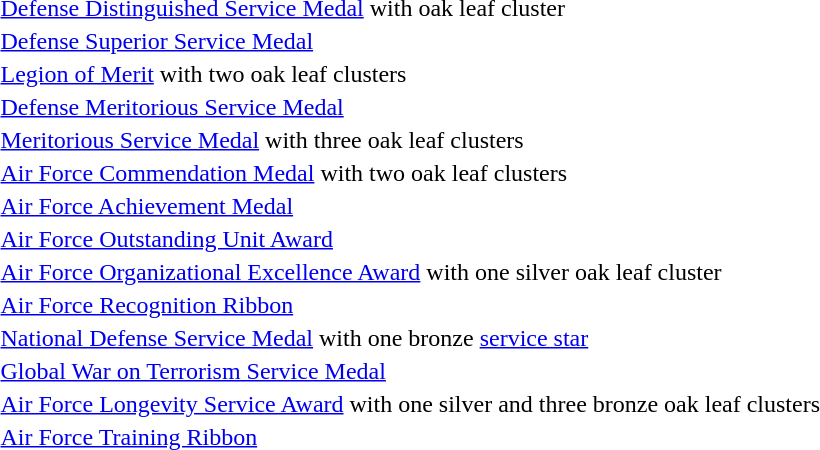<table>
<tr>
<td></td>
<td><a href='#'>Defense Distinguished Service Medal</a> with oak leaf cluster</td>
</tr>
<tr>
<td></td>
<td><a href='#'>Defense Superior Service Medal</a></td>
</tr>
<tr>
<td><span></span><span></span></td>
<td><a href='#'>Legion of Merit</a> with two oak leaf clusters</td>
</tr>
<tr>
<td></td>
<td><a href='#'>Defense Meritorious Service Medal</a></td>
</tr>
<tr>
<td><span></span><span></span><span></span></td>
<td><a href='#'>Meritorious Service Medal</a> with three oak leaf clusters</td>
</tr>
<tr>
<td><span></span><span></span></td>
<td><a href='#'>Air Force Commendation Medal</a> with two oak leaf clusters</td>
</tr>
<tr>
<td></td>
<td><a href='#'>Air Force Achievement Medal</a></td>
</tr>
<tr>
<td></td>
<td><a href='#'>Air Force Outstanding Unit Award</a></td>
</tr>
<tr>
<td></td>
<td><a href='#'>Air Force Organizational Excellence Award</a> with one silver oak leaf cluster</td>
</tr>
<tr>
<td></td>
<td><a href='#'>Air Force Recognition Ribbon</a></td>
</tr>
<tr>
<td></td>
<td><a href='#'>National Defense Service Medal</a> with one bronze <a href='#'>service star</a></td>
</tr>
<tr>
<td></td>
<td><a href='#'>Global War on Terrorism Service Medal</a></td>
</tr>
<tr>
<td><span></span><span></span><span></span><span></span></td>
<td><a href='#'>Air Force Longevity Service Award</a> with one silver and three bronze oak leaf clusters</td>
</tr>
<tr>
<td></td>
<td><a href='#'>Air Force Training Ribbon</a></td>
</tr>
</table>
